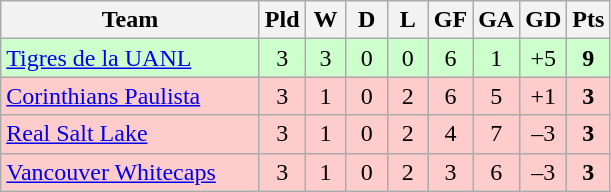<table class="wikitable" style="text-align: center;">
<tr>
<th width=165>Team</th>
<th width=20>Pld</th>
<th width=20>W</th>
<th width=20>D</th>
<th width=20>L</th>
<th width=20>GF</th>
<th width=20>GA</th>
<th width=20>GD</th>
<th width=20>Pts</th>
</tr>
<tr bgcolor= #ccffcc>
<td align=left> <a href='#'>Tigres de la UANL</a></td>
<td>3</td>
<td>3</td>
<td>0</td>
<td>0</td>
<td>6</td>
<td>1</td>
<td>+5</td>
<td><strong>9</strong></td>
</tr>
<tr bgcolor= #ffcccc>
<td align=left> <a href='#'>Corinthians Paulista</a></td>
<td>3</td>
<td>1</td>
<td>0</td>
<td>2</td>
<td>6</td>
<td>5</td>
<td>+1</td>
<td><strong>3</strong></td>
</tr>
<tr bgcolor= #ffcccc>
<td align=left> <a href='#'>Real Salt Lake</a></td>
<td>3</td>
<td>1</td>
<td>0</td>
<td>2</td>
<td>4</td>
<td>7</td>
<td>–3</td>
<td><strong>3</strong></td>
</tr>
<tr bgcolor= #ffcccc>
<td align=left> <a href='#'>Vancouver Whitecaps</a></td>
<td>3</td>
<td>1</td>
<td>0</td>
<td>2</td>
<td>3</td>
<td>6</td>
<td>–3</td>
<td><strong>3</strong></td>
</tr>
</table>
